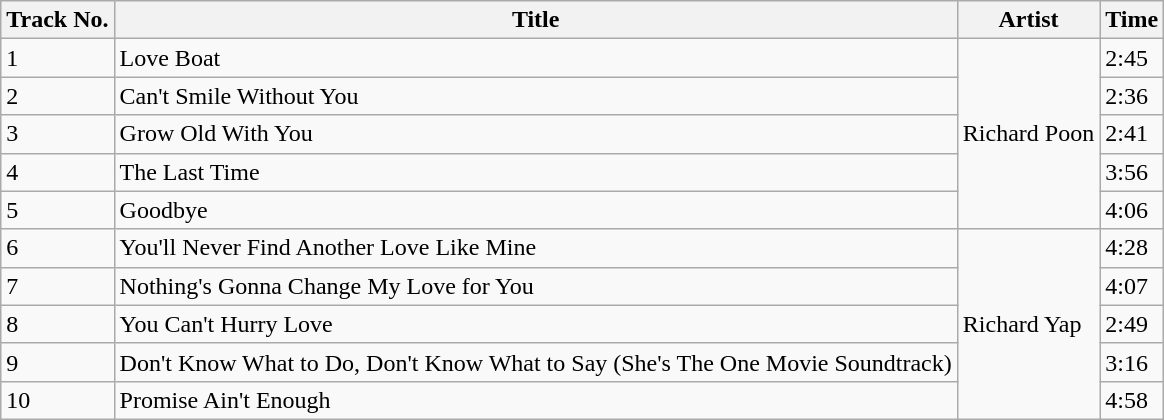<table class="wikitable">
<tr>
<th>Track No.</th>
<th>Title</th>
<th>Artist</th>
<th>Time</th>
</tr>
<tr>
<td>1</td>
<td>Love Boat</td>
<td rowspan="5">Richard Poon</td>
<td>2:45</td>
</tr>
<tr>
<td>2</td>
<td>Can't Smile Without You</td>
<td>2:36</td>
</tr>
<tr>
<td>3</td>
<td>Grow Old With You</td>
<td>2:41</td>
</tr>
<tr>
<td>4</td>
<td>The Last Time</td>
<td>3:56</td>
</tr>
<tr>
<td>5</td>
<td>Goodbye</td>
<td>4:06</td>
</tr>
<tr>
<td>6</td>
<td>You'll Never Find Another Love Like Mine</td>
<td rowspan="5">Richard Yap</td>
<td>4:28</td>
</tr>
<tr>
<td>7</td>
<td>Nothing's Gonna Change My Love for You</td>
<td>4:07</td>
</tr>
<tr>
<td>8</td>
<td>You Can't Hurry Love</td>
<td>2:49</td>
</tr>
<tr>
<td>9</td>
<td>Don't Know What to Do, Don't Know What to Say (She's The One Movie Soundtrack)</td>
<td>3:16</td>
</tr>
<tr>
<td>10</td>
<td>Promise Ain't Enough</td>
<td>4:58</td>
</tr>
</table>
